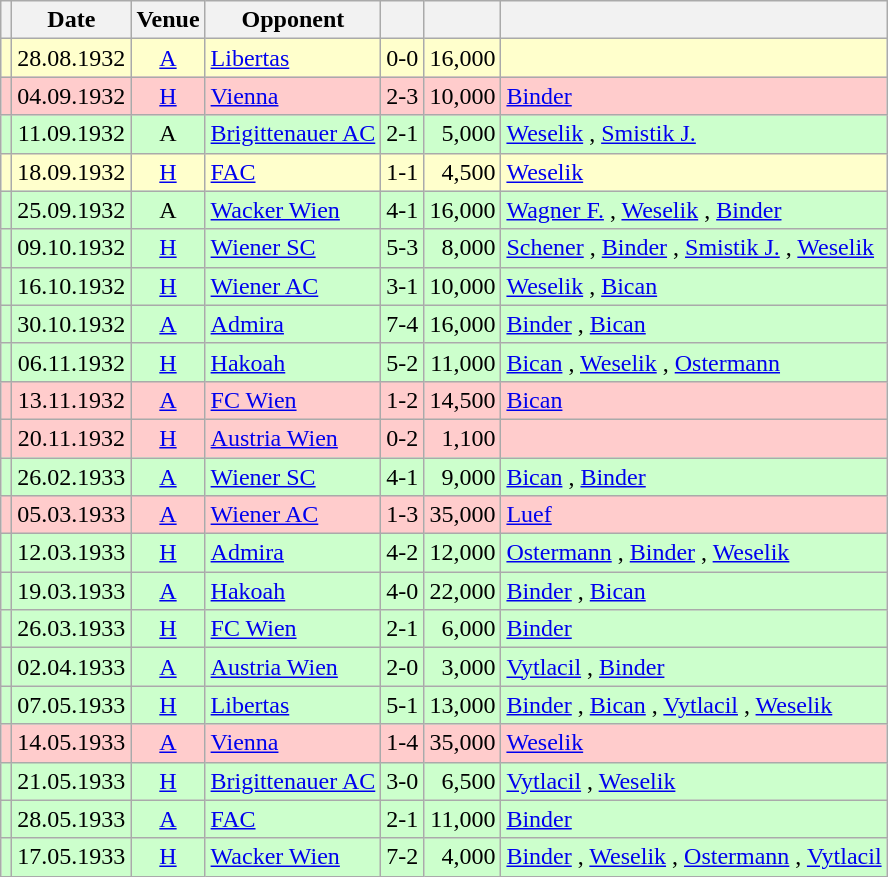<table class="wikitable" Style="text-align: center">
<tr>
<th></th>
<th>Date</th>
<th>Venue</th>
<th>Opponent</th>
<th></th>
<th></th>
<th></th>
</tr>
<tr style="background:#ffc">
<td></td>
<td>28.08.1932</td>
<td><a href='#'>A</a></td>
<td align="left"><a href='#'>Libertas</a></td>
<td>0-0</td>
<td align="right">16,000</td>
<td align="left"></td>
</tr>
<tr style="background:#fcc">
<td></td>
<td>04.09.1932</td>
<td><a href='#'>H</a></td>
<td align="left"><a href='#'>Vienna</a></td>
<td>2-3</td>
<td align="right">10,000</td>
<td align="left"><a href='#'>Binder</a>  </td>
</tr>
<tr style="background:#cfc">
<td></td>
<td>11.09.1932</td>
<td>A</td>
<td align="left"><a href='#'>Brigittenauer AC</a></td>
<td>2-1</td>
<td align="right">5,000</td>
<td align="left"><a href='#'>Weselik</a> , <a href='#'>Smistik J.</a> </td>
</tr>
<tr style="background:#ffc">
<td></td>
<td>18.09.1932</td>
<td><a href='#'>H</a></td>
<td align="left"><a href='#'>FAC</a></td>
<td>1-1</td>
<td align="right">4,500</td>
<td align="left"><a href='#'>Weselik</a> </td>
</tr>
<tr style="background:#cfc">
<td></td>
<td>25.09.1932</td>
<td>A</td>
<td align="left"><a href='#'>Wacker Wien</a></td>
<td>4-1</td>
<td align="right">16,000</td>
<td align="left"><a href='#'>Wagner F.</a> , <a href='#'>Weselik</a>  , <a href='#'>Binder</a> </td>
</tr>
<tr style="background:#cfc">
<td></td>
<td>09.10.1932</td>
<td><a href='#'>H</a></td>
<td align="left"><a href='#'>Wiener SC</a></td>
<td>5-3</td>
<td align="right">8,000</td>
<td align="left"><a href='#'>Schener</a> , <a href='#'>Binder</a>  , <a href='#'>Smistik J.</a> , <a href='#'>Weselik</a> </td>
</tr>
<tr style="background:#cfc">
<td></td>
<td>16.10.1932</td>
<td><a href='#'>H</a></td>
<td align="left"><a href='#'>Wiener AC</a></td>
<td>3-1</td>
<td align="right">10,000</td>
<td align="left"><a href='#'>Weselik</a> , <a href='#'>Bican</a>  </td>
</tr>
<tr style="background:#cfc">
<td></td>
<td>30.10.1932</td>
<td><a href='#'>A</a></td>
<td align="left"><a href='#'>Admira</a></td>
<td>7-4</td>
<td align="right">16,000</td>
<td align="left"><a href='#'>Binder</a>      , <a href='#'>Bican</a> </td>
</tr>
<tr style="background:#cfc">
<td></td>
<td>06.11.1932</td>
<td><a href='#'>H</a></td>
<td align="left"><a href='#'>Hakoah</a></td>
<td>5-2</td>
<td align="right">11,000</td>
<td align="left"><a href='#'>Bican</a>  , <a href='#'>Weselik</a>  , <a href='#'>Ostermann</a> </td>
</tr>
<tr style="background:#fcc">
<td></td>
<td>13.11.1932</td>
<td><a href='#'>A</a></td>
<td align="left"><a href='#'>FC Wien</a></td>
<td>1-2</td>
<td align="right">14,500</td>
<td align="left"><a href='#'>Bican</a> </td>
</tr>
<tr style="background:#fcc">
<td></td>
<td>20.11.1932</td>
<td><a href='#'>H</a></td>
<td align="left"><a href='#'>Austria Wien</a></td>
<td>0-2</td>
<td align="right">1,100</td>
<td align="left"></td>
</tr>
<tr style="background:#cfc">
<td></td>
<td>26.02.1933</td>
<td><a href='#'>A</a></td>
<td align="left"><a href='#'>Wiener SC</a></td>
<td>4-1</td>
<td align="right">9,000</td>
<td align="left"><a href='#'>Bican</a>  , <a href='#'>Binder</a>  </td>
</tr>
<tr style="background:#fcc">
<td></td>
<td>05.03.1933</td>
<td><a href='#'>A</a></td>
<td align="left"><a href='#'>Wiener AC</a></td>
<td>1-3</td>
<td align="right">35,000</td>
<td align="left"><a href='#'>Luef</a> </td>
</tr>
<tr style="background:#cfc">
<td></td>
<td>12.03.1933</td>
<td><a href='#'>H</a></td>
<td align="left"><a href='#'>Admira</a></td>
<td>4-2</td>
<td align="right">12,000</td>
<td align="left"><a href='#'>Ostermann</a> , <a href='#'>Binder</a>  , <a href='#'>Weselik</a> </td>
</tr>
<tr style="background:#cfc">
<td></td>
<td>19.03.1933</td>
<td><a href='#'>A</a></td>
<td align="left"><a href='#'>Hakoah</a></td>
<td>4-0</td>
<td align="right">22,000</td>
<td align="left"><a href='#'>Binder</a>   , <a href='#'>Bican</a> </td>
</tr>
<tr style="background:#cfc">
<td></td>
<td>26.03.1933</td>
<td><a href='#'>H</a></td>
<td align="left"><a href='#'>FC Wien</a></td>
<td>2-1</td>
<td align="right">6,000</td>
<td align="left"><a href='#'>Binder</a>  </td>
</tr>
<tr style="background:#cfc">
<td></td>
<td>02.04.1933</td>
<td><a href='#'>A</a></td>
<td align="left"><a href='#'>Austria Wien</a></td>
<td>2-0</td>
<td align="right">3,000</td>
<td align="left"><a href='#'>Vytlacil</a> , <a href='#'>Binder</a> </td>
</tr>
<tr style="background:#cfc">
<td></td>
<td>07.05.1933</td>
<td><a href='#'>H</a></td>
<td align="left"><a href='#'>Libertas</a></td>
<td>5-1</td>
<td align="right">13,000</td>
<td align="left"><a href='#'>Binder</a> , <a href='#'>Bican</a>  , <a href='#'>Vytlacil</a> , <a href='#'>Weselik</a> </td>
</tr>
<tr style="background:#fcc">
<td></td>
<td>14.05.1933</td>
<td><a href='#'>A</a></td>
<td align="left"><a href='#'>Vienna</a></td>
<td>1-4</td>
<td align="right">35,000</td>
<td align="left"><a href='#'>Weselik</a> </td>
</tr>
<tr style="background:#cfc">
<td></td>
<td>21.05.1933</td>
<td><a href='#'>H</a></td>
<td align="left"><a href='#'>Brigittenauer AC</a></td>
<td>3-0</td>
<td align="right">6,500</td>
<td align="left"><a href='#'>Vytlacil</a>  , <a href='#'>Weselik</a> </td>
</tr>
<tr style="background:#cfc">
<td></td>
<td>28.05.1933</td>
<td><a href='#'>A</a></td>
<td align="left"><a href='#'>FAC</a></td>
<td>2-1</td>
<td align="right">11,000</td>
<td align="left"><a href='#'>Binder</a>  </td>
</tr>
<tr style="background:#cfc">
<td></td>
<td>17.05.1933</td>
<td><a href='#'>H</a></td>
<td align="left"><a href='#'>Wacker Wien</a></td>
<td>7-2</td>
<td align="right">4,000</td>
<td align="left"><a href='#'>Binder</a> , <a href='#'>Weselik</a>   , <a href='#'>Ostermann</a>  , <a href='#'>Vytlacil</a> </td>
</tr>
</table>
